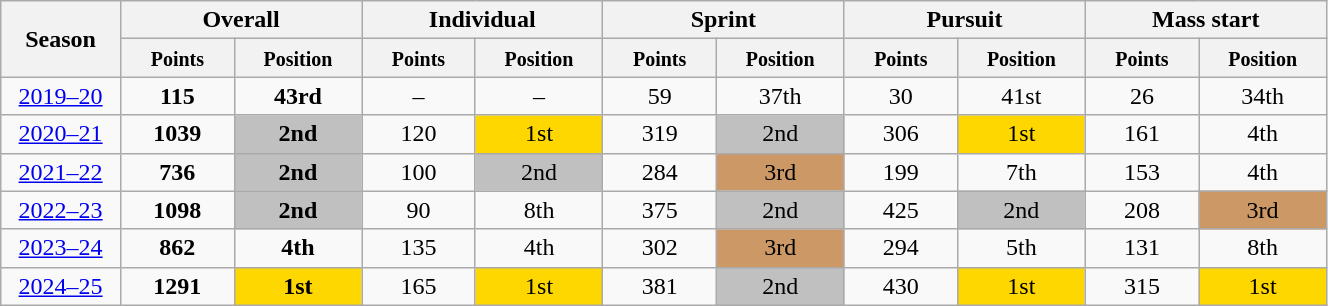<table class="wikitable" style="text-align:center;" width="70%">
<tr>
<th rowspan="2" style="width:4%;">Season</th>
<th colspan="2">Overall</th>
<th colspan="2">Individual</th>
<th colspan="2">Sprint</th>
<th colspan="2">Pursuit</th>
<th colspan="2">Mass start</th>
</tr>
<tr class="hintergrundfarbe5">
<th style="width:5%;"><small>Points</small></th>
<th style="width:5%;"><small>Position</small></th>
<th style="width:5%;"><small>Points</small></th>
<th style="width:5%;"><small>Position</small></th>
<th style="width:5%;"><small>Points</small></th>
<th style="width:5%;"><small>Position</small></th>
<th style="width:5%;"><small>Points</small></th>
<th style="width:5%;"><small>Position</small></th>
<th style="width:5%;"><small>Points</small></th>
<th style="width:5%;"><small>Position</small></th>
</tr>
<tr>
<td><a href='#'>2019–20</a></td>
<td><strong>115</strong></td>
<td><strong>43rd</strong></td>
<td>–</td>
<td>–</td>
<td>59</td>
<td>37th</td>
<td>30</td>
<td>41st</td>
<td>26</td>
<td>34th</td>
</tr>
<tr>
<td><a href='#'>2020–21</a></td>
<td><strong>1039</strong></td>
<td bgcolor="silver"><strong>2nd</strong></td>
<td>120</td>
<td bgcolor="gold">1st</td>
<td>319</td>
<td bgcolor="silver">2nd</td>
<td>306</td>
<td bgcolor="gold">1st</td>
<td>161</td>
<td>4th</td>
</tr>
<tr>
<td><a href='#'>2021–22</a></td>
<td><strong>736</strong></td>
<td bgcolor="silver"><strong>2nd</strong></td>
<td>100</td>
<td bgcolor="silver">2nd</td>
<td>284</td>
<td bgcolor="#c96">3rd</td>
<td>199</td>
<td>7th</td>
<td>153</td>
<td>4th</td>
</tr>
<tr>
<td><a href='#'>2022–23</a></td>
<td><strong>1098</strong></td>
<td bgcolor="silver"><strong>2nd</strong></td>
<td>90</td>
<td>8th</td>
<td>375</td>
<td bgcolor="silver">2nd</td>
<td>425</td>
<td bgcolor="silver">2nd</td>
<td>208</td>
<td bgcolor="#c96">3rd</td>
</tr>
<tr>
<td><a href='#'>2023–24</a></td>
<td><strong>862</strong></td>
<td><strong>4th</strong></td>
<td>135</td>
<td>4th</td>
<td>302</td>
<td bgcolor="#c96">3rd</td>
<td>294</td>
<td>5th</td>
<td>131</td>
<td>8th</td>
</tr>
<tr>
<td><a href='#'>2024–25</a></td>
<td><strong>1291</strong></td>
<td bgcolor="gold"><strong>1st</strong></td>
<td>165</td>
<td bgcolor="gold">1st</td>
<td>381</td>
<td bgcolor="silver">2nd</td>
<td>430</td>
<td bgcolor="gold">1st</td>
<td>315</td>
<td bgcolor="gold">1st</td>
</tr>
</table>
